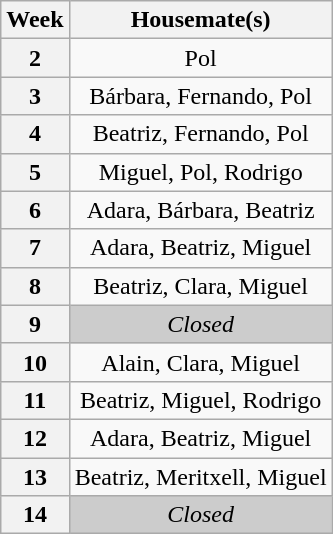<table class="wikitable" style="text-align:center">
<tr>
<th>Week</th>
<th>Housemate(s)</th>
</tr>
<tr>
<th>2</th>
<td>Pol</td>
</tr>
<tr>
<th>3</th>
<td>Bárbara, Fernando, Pol</td>
</tr>
<tr>
<th>4</th>
<td>Beatriz, Fernando, Pol</td>
</tr>
<tr>
<th>5</th>
<td>Miguel, Pol, Rodrigo</td>
</tr>
<tr>
<th>6</th>
<td>Adara, Bárbara, Beatriz</td>
</tr>
<tr>
<th>7</th>
<td>Adara, Beatriz, Miguel</td>
</tr>
<tr>
<th>8</th>
<td>Beatriz, Clara, Miguel</td>
</tr>
<tr>
<th>9</th>
<td style="background:#CCC;"><em>Closed</em></td>
</tr>
<tr>
<th>10</th>
<td>Alain, Clara, Miguel</td>
</tr>
<tr>
<th>11</th>
<td>Beatriz, Miguel, Rodrigo</td>
</tr>
<tr>
<th>12</th>
<td>Adara, Beatriz, Miguel</td>
</tr>
<tr>
<th>13</th>
<td>Beatriz, Meritxell, Miguel</td>
</tr>
<tr>
<th>14</th>
<td style="background:#CCC;"><em>Closed</em></td>
</tr>
</table>
